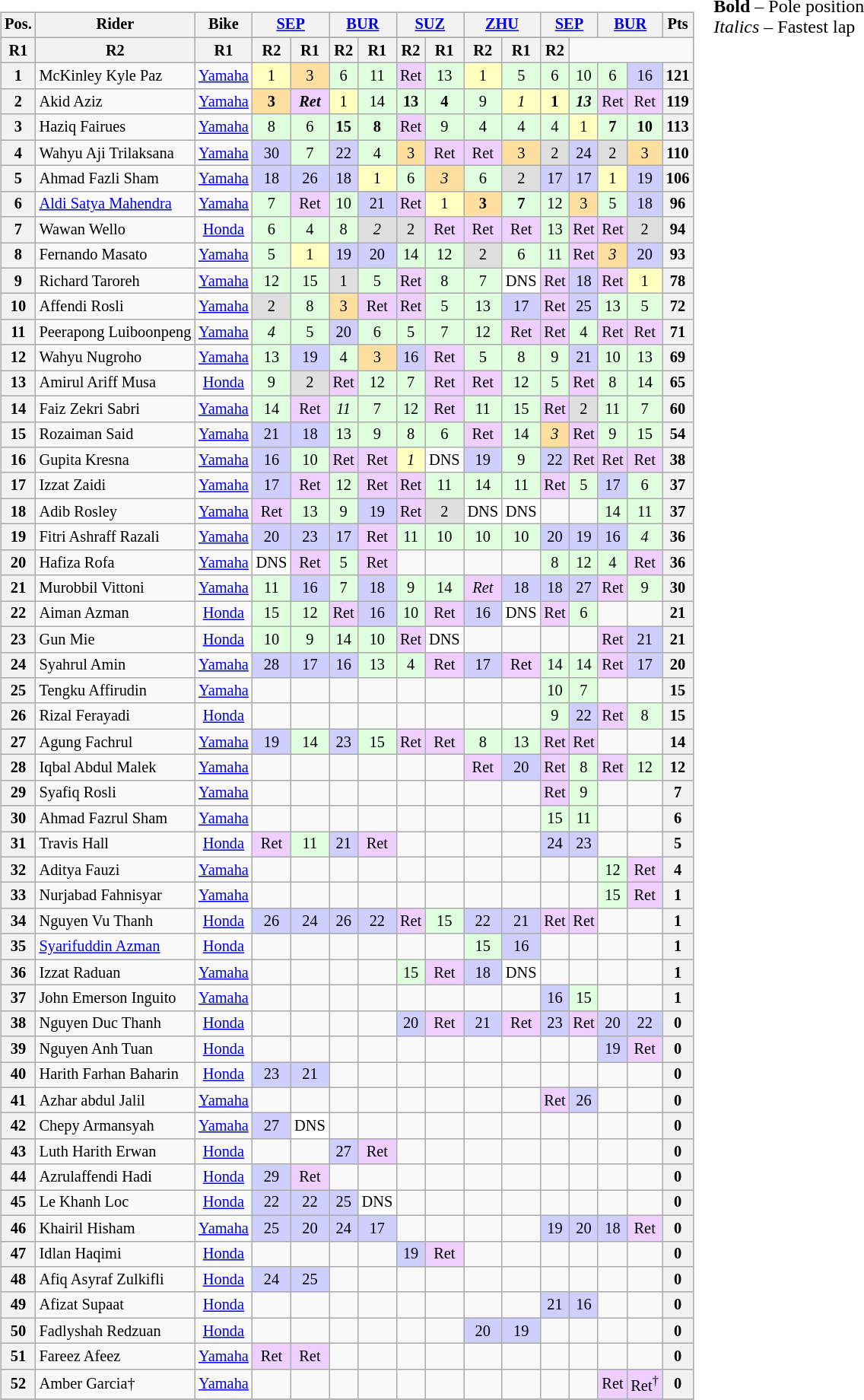<table>
<tr>
<td><br><table class="wikitable" style="font-size:85%; text-align:center;">
<tr>
<th rowspan="2">Pos.</th>
<th rowspan="2">Rider</th>
<th rowspan="2">Bike</th>
<th colspan="2"><a href='#'>SEP</a><br></th>
<th colspan="2"><a href='#'>BUR</a><br></th>
<th colspan="2"><a href='#'>SUZ</a><br></th>
<th colspan="2"><a href='#'>ZHU</a><br></th>
<th colspan="2"><a href='#'>SEP</a><br></th>
<th colspan="2"><a href='#'>BUR</a><br></th>
<th rowspan="2">Pts</th>
</tr>
<tr>
</tr>
<tr>
<th>R1</th>
<th>R2</th>
<th>R1</th>
<th>R2</th>
<th>R1</th>
<th>R2</th>
<th>R1</th>
<th>R2</th>
<th>R1</th>
<th>R2</th>
<th>R1</th>
<th>R2</th>
</tr>
<tr>
<th>1</th>
<td align="left"> McKinley Kyle Paz</td>
<td><a href='#'>Yamaha</a></td>
<td style="background:#ffffbf;">1</td>
<td style="background:#ffdf9f;">3</td>
<td style="background:#dfffdf;">6</td>
<td style="background:#dfffdf;">11</td>
<td style="background:#efcfff;">Ret</td>
<td style="background:#dfffdf;">13</td>
<td style="background:#ffffbf;">1</td>
<td style="background:#dfffdf;">5</td>
<td style="background:#dfffdf;">6</td>
<td style="background:#dfffdf;">10</td>
<td style="background:#dfffdf;">6</td>
<td style="background:#cfcfff;">16</td>
<th>121</th>
</tr>
<tr>
<th>2</th>
<td align="left"> Akid Aziz</td>
<td><a href='#'>Yamaha</a></td>
<td style="background:#ffdf9f;"><strong>3</strong></td>
<td style="background:#efcfff;"><strong><em>Ret</em></strong></td>
<td style="background:#ffffbf;">1</td>
<td style="background:#dfffdf;">14</td>
<td style="background:#dfffdf;"><strong>13</strong></td>
<td style="background:#dfffdf;"><strong>4</strong></td>
<td style="background:#dfffdf;">9</td>
<td style="background:#ffffbf;"><em>1</em></td>
<td style="background:#ffffbf;"><strong>1</strong></td>
<td style="background:#dfffdf;"><strong><em>13</em></strong></td>
<td style="background:#efcfff;">Ret</td>
<td style="background:#efcfff;">Ret</td>
<th>119</th>
</tr>
<tr>
<th>3</th>
<td align="left"> Haziq Fairues</td>
<td><a href='#'>Yamaha</a></td>
<td style="background:#dfffdf;">8</td>
<td style="background:#dfffdf;">6</td>
<td style="background:#dfffdf;"><strong>15</strong></td>
<td style="background:#dfffdf;"><strong>8</strong></td>
<td style="background:#efcfff;">Ret</td>
<td style="background:#dfffdf;">9</td>
<td style="background:#dfffdf;">4</td>
<td style="background:#dfffdf;">4</td>
<td style="background:#dfffdf;">4</td>
<td style="background:#ffffbf;">1</td>
<td style="background:#dfffdf;"><strong>7</strong></td>
<td style="background:#dfffdf;"><strong>10</strong></td>
<th>113</th>
</tr>
<tr>
<th>4</th>
<td align="left"> Wahyu Aji Trilaksana</td>
<td><a href='#'>Yamaha</a></td>
<td style="background:#cfcfff;">30</td>
<td style="background:#dfffdf;">7</td>
<td style="background:#cfcfff;">22</td>
<td style="background:#dfffdf;">4</td>
<td style="background:#ffdf9f;">3</td>
<td style="background:#efcfff;">Ret</td>
<td style="background:#efcfff;">Ret</td>
<td style="background:#ffdf9f;">3</td>
<td style="background:#dfdfdf;">2</td>
<td style="background:#cfcfff;">24</td>
<td style="background:#dfdfdf;">2</td>
<td style="background:#ffdf9f;">3</td>
<th>110</th>
</tr>
<tr>
<th>5</th>
<td align="left"> Ahmad Fazli Sham</td>
<td><a href='#'>Yamaha</a></td>
<td style="background:#cfcfff;">18</td>
<td style="background:#cfcfff;">26</td>
<td style="background:#cfcfff;">18</td>
<td style="background:#ffffbf;">1</td>
<td style="background:#dfffdf;">6</td>
<td style="background:#ffdf9f;"><em>3</em></td>
<td style="background:#dfffdf;">6</td>
<td style="background:#dfdfdf;">2</td>
<td style="background:#cfcfff;">17</td>
<td style="background:#cfcfff;">17</td>
<td style="background:#ffffbf;">1</td>
<td style="background:#cfcfff;">19</td>
<th>106</th>
</tr>
<tr>
<th>6</th>
<td align="left"> <a href='#'>Aldi Satya Mahendra</a></td>
<td><a href='#'>Yamaha</a></td>
<td style="background:#dfffdf;">7</td>
<td style="background:#efcfff;">Ret</td>
<td style="background:#dfffdf;">10</td>
<td style="background:#cfcfff;">21</td>
<td style="background:#efcfff;">Ret</td>
<td style="background:#ffffbf;">1</td>
<td style="background:#ffdf9f;"><strong>3</strong></td>
<td style="background:#dfffdf;"><strong>7</strong></td>
<td style="background:#dfffdf;">12</td>
<td style="background:#ffdf9f;">3</td>
<td style="background:#dfffdf;">5</td>
<td style="background:#cfcfff;">18</td>
<th>96</th>
</tr>
<tr>
<th>7</th>
<td align="left"> Wawan Wello</td>
<td><a href='#'>Honda</a></td>
<td style="background:#dfffdf;">6</td>
<td style="background:#dfffdf;">4</td>
<td style="background:#dfffdf;">8</td>
<td style="background:#dfdfdf;"><em>2</em></td>
<td style="background:#dfdfdf;">2</td>
<td style="background:#efcfff;">Ret</td>
<td style="background:#efcfff;">Ret</td>
<td style="background:#efcfff;">Ret</td>
<td style="background:#dfffdf;">13</td>
<td style="background:#efcfff;">Ret</td>
<td style="background:#efcfff;">Ret</td>
<td style="background:#dfdfdf;">2</td>
<th>94</th>
</tr>
<tr>
<th>8</th>
<td align="left"> Fernando Masato</td>
<td><a href='#'>Yamaha</a></td>
<td style="background:#dfffdf;">5</td>
<td style="background:#ffffbf;">1</td>
<td style="background:#cfcfff;">19</td>
<td style="background:#cfcfff;">20</td>
<td style="background:#dfffdf;">14</td>
<td style="background:#dfffdf;">12</td>
<td style="background:#dfdfdf;">2</td>
<td style="background:#dfffdf;">6</td>
<td style="background:#dfffdf;">11</td>
<td style="background:#efcfff;">Ret</td>
<td style="background:#ffdf9f;"><em>3</em></td>
<td style="background:#cfcfff;">20</td>
<th>93</th>
</tr>
<tr>
<th>9</th>
<td align="left"> Richard Taroreh</td>
<td><a href='#'>Yamaha</a></td>
<td style="background:#dfffdf;">12</td>
<td style="background:#dfffdf;">15</td>
<td style="background:#dfdfdf;">1</td>
<td style="background:#dfffdf;">5</td>
<td style="background:#efcfff;">Ret</td>
<td style="background:#dfffdf;">8</td>
<td style="background:#dfffdf;">7</td>
<td style="background:#ffffff;">DNS</td>
<td style="background:#efcfff;">Ret</td>
<td style="background:#cfcfff;">18</td>
<td style="background:#efcfff;">Ret</td>
<td style="background:#ffffbf;">1</td>
<th>78</th>
</tr>
<tr>
<th>10</th>
<td align="left"> Affendi Rosli</td>
<td><a href='#'>Yamaha</a></td>
<td style="background:#dfdfdf;">2</td>
<td style="background:#dfffdf;">8</td>
<td style="background:#ffdf9f;">3</td>
<td style="background:#efcfff;">Ret</td>
<td style="background:#efcfff;">Ret</td>
<td style="background:#dfffdf;">5</td>
<td style="background:#dfffdf;">13</td>
<td style="background:#cfcfff;">17</td>
<td style="background:#efcfff;">Ret</td>
<td style="background:#cfcfff;">25</td>
<td style="background:#dfffdf;">13</td>
<td style="background:#dfffdf;">5</td>
<th>72</th>
</tr>
<tr>
<th>11</th>
<td align="left"> Peerapong Luiboonpeng</td>
<td><a href='#'>Yamaha</a></td>
<td style="background:#dfffdf;"><em>4</em></td>
<td style="background:#dfffdf;">5</td>
<td style="background:#cfcfff;">20</td>
<td style="background:#dfffdf;">6</td>
<td style="background:#dfffdf;">5</td>
<td style="background:#dfffdf;">7</td>
<td style="background:#dfffdf;">12</td>
<td style="background:#efcfff;">Ret</td>
<td style="background:#efcfff;">Ret</td>
<td style="background:#dfffdf;">4</td>
<td style="background:#efcfff;">Ret</td>
<td style="background:#efcfff;">Ret</td>
<th>71</th>
</tr>
<tr>
<th>12</th>
<td align="left"> Wahyu Nugroho</td>
<td><a href='#'>Yamaha</a></td>
<td style="background:#dfffdf;">13</td>
<td style="background:#cfcfff;">19</td>
<td style="background:#dfffdf;">4</td>
<td style="background:#ffdf9f;">3</td>
<td style="background:#cfcfff;">16</td>
<td style="background:#efcfff;">Ret</td>
<td style="background:#dfffdf;">5</td>
<td style="background:#dfffdf;">8</td>
<td style="background:#dfffdf;">9</td>
<td style="background:#cfcfff;">21</td>
<td style="background:#dfffdf;">10</td>
<td style="background:#dfffdf;">13</td>
<th>69</th>
</tr>
<tr>
<th>13</th>
<td align="left"> Amirul Ariff Musa</td>
<td><a href='#'>Honda</a></td>
<td style="background:#dfffdf;">9</td>
<td style="background:#dfdfdf;">2</td>
<td style="background:#efcfff;">Ret</td>
<td style="background:#dfffdf;">12</td>
<td style="background:#dfffdf;">7</td>
<td style="background:#efcfff;">Ret</td>
<td style="background:#efcfff;">Ret</td>
<td style="background:#dfffdf;">12</td>
<td style="background:#dfffdf;">5</td>
<td style="background:#efcfff;">Ret</td>
<td style="background:#dfffdf;">8</td>
<td style="background:#dfffdf;">14</td>
<th>65</th>
</tr>
<tr>
<th>14</th>
<td align="left"> Faiz Zekri Sabri</td>
<td><a href='#'>Yamaha</a></td>
<td style="background:#dfffdf;">14</td>
<td style="background:#efcfff;">Ret</td>
<td style="background:#dfffdf;"><em>11</em></td>
<td style="background:#dfffdf;">7</td>
<td style="background:#dfffdf;">12</td>
<td style="background:#efcfff;">Ret</td>
<td style="background:#dfffdf;">11</td>
<td style="background:#dfffdf;">15</td>
<td style="background:#efcfff;">Ret</td>
<td style="background:#dfdfdf;">2</td>
<td style="background:#dfffdf;">11</td>
<td style="background:#dfffdf;">7</td>
<th>60</th>
</tr>
<tr>
<th>15</th>
<td align="left"> Rozaiman Said</td>
<td><a href='#'>Yamaha</a></td>
<td style="background:#cfcfff;">21</td>
<td style="background:#cfcfff;">18</td>
<td style="background:#dfffdf;">13</td>
<td style="background:#dfffdf;">9</td>
<td style="background:#dfffdf;">8</td>
<td style="background:#dfffdf;">6</td>
<td style="background:#efcfff;">Ret</td>
<td style="background:#dfffdf;">14</td>
<td style="background:#ffdf9f;"><em>3</em></td>
<td style="background:#efcfff;">Ret</td>
<td style="background:#dfffdf;">9</td>
<td style="background:#dfffdf;">15</td>
<th>54</th>
</tr>
<tr>
<th>16</th>
<td align="left"> Gupita Kresna</td>
<td><a href='#'>Yamaha</a></td>
<td style="background:#cfcfff;">16</td>
<td style="background:#dfffdf;">10</td>
<td style="background:#efcfff;">Ret</td>
<td style="background:#efcfff;">Ret</td>
<td style="background:#ffffbf;"><em>1</em></td>
<td style="background:#ffffff;">DNS</td>
<td style="background:#cfcfff;">19</td>
<td style="background:#dfffdf;">9</td>
<td style="background:#cfcfff;">22</td>
<td style="background:#efcfff;">Ret</td>
<td style="background:#efcfff;">Ret</td>
<td style="background:#efcfff;">Ret</td>
<th>38</th>
</tr>
<tr>
<th>17</th>
<td align="left"> Izzat Zaidi</td>
<td><a href='#'>Yamaha</a></td>
<td style="background:#cfcfff;">17</td>
<td style="background:#efcfff;">Ret</td>
<td style="background:#dfffdf;">12</td>
<td style="background:#efcfff;">Ret</td>
<td style="background:#efcfff;">Ret</td>
<td style="background:#dfffdf;">11</td>
<td style="background:#dfffdf;">14</td>
<td style="background:#dfffdf;">11</td>
<td style="background:#efcfff;">Ret</td>
<td style="background:#dfffdf;">5</td>
<td style="background:#cfcfff;">17</td>
<td style="background:#dfffdf;">6</td>
<th>37</th>
</tr>
<tr>
<th>18</th>
<td align="left"> Adib Rosley</td>
<td><a href='#'>Yamaha</a></td>
<td style="background:#efcfff;">Ret</td>
<td style="background:#dfffdf;">13</td>
<td style="background:#dfffdf;">9</td>
<td style="background:#cfcfff;">19</td>
<td style="background:#efcfff;">Ret</td>
<td style="background:#dfdfdf;">2</td>
<td style="background:#ffffff;">DNS</td>
<td style="background:#ffffff;">DNS</td>
<td></td>
<td></td>
<td style="background:#dfffdf;">14</td>
<td style="background:#dfffdf;">11</td>
<th>37</th>
</tr>
<tr>
<th>19</th>
<td align="left"> Fitri Ashraff Razali</td>
<td><a href='#'>Yamaha</a></td>
<td style="background:#cfcfff;">20</td>
<td style="background:#cfcfff;">23</td>
<td style="background:#cfcfff;">17</td>
<td style="background:#efcfff;">Ret</td>
<td style="background:#dfffdf;">11</td>
<td style="background:#dfffdf;">10</td>
<td style="background:#dfffdf;">10</td>
<td style="background:#dfffdf;">10</td>
<td style="background:#cfcfff;">20</td>
<td style="background:#cfcfff;">19</td>
<td style="background:#cfcfff;">16</td>
<td style="background:#dfffdf;"><em>4</em></td>
<th>36</th>
</tr>
<tr>
<th>20</th>
<td align="left"> Hafiza Rofa</td>
<td><a href='#'>Yamaha</a></td>
<td style="background:#ffffff;">DNS</td>
<td style="background:#efcfff;">Ret</td>
<td style="background:#dfffdf;">5</td>
<td style="background:#efcfff;">Ret</td>
<td></td>
<td></td>
<td></td>
<td></td>
<td style="background:#dfffdf;">8</td>
<td style="background:#dfffdf;">12</td>
<td style="background:#dfffdf;">4</td>
<td style="background:#efcfff;">Ret</td>
<th>36</th>
</tr>
<tr>
<th>21</th>
<td align="left"> Murobbil Vittoni</td>
<td><a href='#'>Yamaha</a></td>
<td style="background:#dfffdf;">11</td>
<td style="background:#cfcfff;">16</td>
<td style="background:#dfffdf;">7</td>
<td style="background:#cfcfff;">18</td>
<td style="background:#dfffdf;">9</td>
<td style="background:#dfffdf;">14</td>
<td style="background:#efcfff;"><em>Ret</em></td>
<td style="background:#cfcfff;">18</td>
<td style="background:#cfcfff;">18</td>
<td style="background:#cfcfff;">27</td>
<td style="background:#efcfff;">Ret</td>
<td style="background:#dfffdf;">9</td>
<th>30</th>
</tr>
<tr>
<th>22</th>
<td align="left"> Aiman Azman</td>
<td><a href='#'>Honda</a></td>
<td style="background:#dfffdf;">15</td>
<td style="background:#dfffdf;">12</td>
<td style="background:#efcfff;">Ret</td>
<td style="background:#cfcfff;">16</td>
<td style="background:#dfffdf;">10</td>
<td style="background:#efcfff;">Ret</td>
<td style="background:#cfcfff;">16</td>
<td style="background:#ffffff;">DNS</td>
<td style="background:#efcfff;">Ret</td>
<td style="background:#dfffdf;">6</td>
<td></td>
<td></td>
<th>21</th>
</tr>
<tr>
<th>23</th>
<td align="left"> Gun Mie</td>
<td><a href='#'>Honda</a></td>
<td style="background:#dfffdf;">10</td>
<td style="background:#dfffdf;">9</td>
<td style="background:#dfffdf;">14</td>
<td style="background:#dfffdf;">10</td>
<td style="background:#efcfff;">Ret</td>
<td style="background:#ffffff;">DNS</td>
<td></td>
<td></td>
<td></td>
<td></td>
<td style="background:#efcfff;">Ret</td>
<td style="background:#cfcfff;">21</td>
<th>21</th>
</tr>
<tr>
<th>24</th>
<td align="left"> Syahrul Amin</td>
<td><a href='#'>Yamaha</a></td>
<td style="background:#cfcfff;">28</td>
<td style="background:#cfcfff;">17</td>
<td style="background:#cfcfff;">16</td>
<td style="background:#dfffdf;">13</td>
<td style="background:#dfffdf;">4</td>
<td style="background:#efcfff;">Ret</td>
<td style="background:#cfcfff;">17</td>
<td style="background:#efcfff;">Ret</td>
<td style="background:#dfffdf;">14</td>
<td style="background:#dfffdf;">14</td>
<td style="background:#efcfff;">Ret</td>
<td style="background:#cfcfff;">17</td>
<th>20</th>
</tr>
<tr>
<th>25</th>
<td align="left"> Tengku Affirudin</td>
<td><a href='#'>Yamaha</a></td>
<td></td>
<td></td>
<td></td>
<td></td>
<td></td>
<td></td>
<td></td>
<td></td>
<td style="background:#dfffdf;">10</td>
<td style="background:#dfffdf;">7</td>
<td></td>
<td></td>
<th>15</th>
</tr>
<tr>
<th>26</th>
<td align="left"> Rizal Ferayadi</td>
<td><a href='#'>Honda</a></td>
<td></td>
<td></td>
<td></td>
<td></td>
<td></td>
<td></td>
<td></td>
<td></td>
<td style="background:#dfffdf;">9</td>
<td style="background:#cfcfff;">22</td>
<td style="background:#efcfff;">Ret</td>
<td style="background:#dfffdf;">8</td>
<th>15</th>
</tr>
<tr>
<th>27</th>
<td align="left"> Agung Fachrul</td>
<td><a href='#'>Yamaha</a></td>
<td style="background:#cfcfff;">19</td>
<td style="background:#dfffdf;">14</td>
<td style="background:#cfcfff;">23</td>
<td style="background:#dfffdf;">15</td>
<td style="background:#efcfff;">Ret</td>
<td style="background:#efcfff;">Ret</td>
<td style="background:#dfffdf;">8</td>
<td style="background:#dfffdf;">13</td>
<td style="background:#efcfff;">Ret</td>
<td style="background:#efcfff;">Ret</td>
<td></td>
<td></td>
<th>14</th>
</tr>
<tr>
<th>28</th>
<td align="left"> Iqbal Abdul Malek</td>
<td><a href='#'>Yamaha</a></td>
<td></td>
<td></td>
<td></td>
<td></td>
<td></td>
<td></td>
<td style="background:#efcfff;">Ret</td>
<td style="background:#cfcfff;">20</td>
<td style="background:#efcfff;">Ret</td>
<td style="background:#dfffdf;">8</td>
<td style="background:#efcfff;">Ret</td>
<td style="background:#dfffdf;">12</td>
<th>12</th>
</tr>
<tr>
<th>29</th>
<td align="left"> Syafiq Rosli</td>
<td><a href='#'>Yamaha</a></td>
<td></td>
<td></td>
<td></td>
<td></td>
<td></td>
<td></td>
<td></td>
<td></td>
<td style="background:#efcfff;">Ret</td>
<td style="background:#dfffdf;">9</td>
<td></td>
<td></td>
<th>7</th>
</tr>
<tr>
<th>30</th>
<td align="left"> Ahmad Fazrul Sham</td>
<td><a href='#'>Yamaha</a></td>
<td></td>
<td></td>
<td></td>
<td></td>
<td></td>
<td></td>
<td></td>
<td></td>
<td style="background:#dfffdf;">15</td>
<td style="background:#dfffdf;">11</td>
<td></td>
<td></td>
<th>6</th>
</tr>
<tr>
<th>31</th>
<td align="left"> Travis Hall</td>
<td><a href='#'>Honda</a></td>
<td style="background:#efcfff;">Ret</td>
<td style="background:#dfffdf;">11</td>
<td style="background:#cfcfff;">21</td>
<td style="background:#efcfff;">Ret</td>
<td></td>
<td></td>
<td></td>
<td></td>
<td style="background:#cfcfff;">24</td>
<td style="background:#cfcfff;">23</td>
<td></td>
<td></td>
<th>5</th>
</tr>
<tr>
<th>32</th>
<td align="left"> Aditya Fauzi</td>
<td><a href='#'>Yamaha</a></td>
<td></td>
<td></td>
<td></td>
<td></td>
<td></td>
<td></td>
<td></td>
<td></td>
<td></td>
<td></td>
<td style="background:#dfffdf;">12</td>
<td style="background:#efcfff;">Ret</td>
<th>4</th>
</tr>
<tr>
<th>33</th>
<td align="left"> Nurjabad Fahnisyar</td>
<td><a href='#'>Yamaha</a></td>
<td></td>
<td></td>
<td></td>
<td></td>
<td></td>
<td></td>
<td></td>
<td></td>
<td></td>
<td></td>
<td style="background:#dfffdf;">15</td>
<td style="background:#efcfff;">Ret</td>
<th>1</th>
</tr>
<tr>
<th>34</th>
<td align="left"> Nguyen Vu Thanh</td>
<td><a href='#'>Honda</a></td>
<td style="background:#cfcfff;">26</td>
<td style="background:#cfcfff;">24</td>
<td style="background:#cfcfff;">26</td>
<td style="background:#cfcfff;">22</td>
<td style="background:#efcfff;">Ret</td>
<td style="background:#dfffdf;">15</td>
<td style="background:#cfcfff;">22</td>
<td style="background:#cfcfff;">21</td>
<td style="background:#efcfff;">Ret</td>
<td style="background:#efcfff;">Ret</td>
<td></td>
<td></td>
<th>1</th>
</tr>
<tr>
<th>35</th>
<td align="left"> <a href='#'>Syarifuddin Azman</a></td>
<td><a href='#'>Honda</a></td>
<td></td>
<td></td>
<td></td>
<td></td>
<td></td>
<td></td>
<td style="background:#dfffdf;">15</td>
<td style="background:#cfcfff;">16</td>
<td></td>
<td></td>
<td></td>
<td></td>
<th>1</th>
</tr>
<tr>
<th>36</th>
<td align="left"> Izzat Raduan</td>
<td><a href='#'>Yamaha</a></td>
<td></td>
<td></td>
<td></td>
<td></td>
<td style="background:#dfffdf;">15</td>
<td style="background:#efcfff;">Ret</td>
<td style="background:#cfcfff;">18</td>
<td style="background:#ffffff;">DNS</td>
<td></td>
<td></td>
<td></td>
<td></td>
<th>1</th>
</tr>
<tr>
<th>37</th>
<td align="left"> John Emerson Inguito</td>
<td><a href='#'>Yamaha</a></td>
<td></td>
<td></td>
<td></td>
<td></td>
<td></td>
<td></td>
<td></td>
<td></td>
<td style="background:#cfcfff;">16</td>
<td style="background:#dfffdf;">15</td>
<td></td>
<td></td>
<th>1</th>
</tr>
<tr>
<th>38</th>
<td align="left"> Nguyen Duc Thanh</td>
<td><a href='#'>Honda</a></td>
<td></td>
<td></td>
<td></td>
<td></td>
<td style="background:#cfcfff;">20</td>
<td style="background:#efcfff;">Ret</td>
<td style="background:#cfcfff;">21</td>
<td style="background:#efcfff;">Ret</td>
<td style="background:#cfcfff;">23</td>
<td style="background:#efcfff;">Ret</td>
<td style="background:#cfcfff;">20</td>
<td style="background:#cfcfff;">22</td>
<th>0</th>
</tr>
<tr>
<th>39</th>
<td align="left"> Nguyen Anh Tuan</td>
<td><a href='#'>Honda</a></td>
<td></td>
<td></td>
<td></td>
<td></td>
<td></td>
<td></td>
<td></td>
<td></td>
<td></td>
<td></td>
<td style="background:#cfcfff;">19</td>
<td style="background:#efcfff;">Ret</td>
<th>0</th>
</tr>
<tr>
<th>40</th>
<td align="left"> Harith Farhan Baharin</td>
<td><a href='#'>Honda</a></td>
<td style="background:#cfcfff;">23</td>
<td style="background:#cfcfff;">21</td>
<td></td>
<td></td>
<td></td>
<td></td>
<td></td>
<td></td>
<td></td>
<td></td>
<td></td>
<td></td>
<th>0</th>
</tr>
<tr>
<th>41</th>
<td align="left"> Azhar abdul Jalil</td>
<td><a href='#'>Yamaha</a></td>
<td></td>
<td></td>
<td></td>
<td></td>
<td></td>
<td></td>
<td></td>
<td></td>
<td style="background:#efcfff;">Ret</td>
<td style="background:#cfcfff;">26</td>
<td></td>
<td></td>
<th>0</th>
</tr>
<tr>
<th>42</th>
<td align="left"> Chepy Armansyah</td>
<td><a href='#'>Yamaha</a></td>
<td style="background:#cfcfff;">27</td>
<td style="background:#ffffff;">DNS</td>
<td></td>
<td></td>
<td></td>
<td></td>
<td></td>
<td></td>
<td></td>
<td></td>
<td></td>
<td></td>
<th>0</th>
</tr>
<tr>
<th>43</th>
<td align="left"> Luth Harith Erwan</td>
<td><a href='#'>Honda</a></td>
<td></td>
<td></td>
<td style="background:#cfcfff;">27</td>
<td style="background:#efcfff;">Ret</td>
<td></td>
<td></td>
<td></td>
<td></td>
<td></td>
<td></td>
<td></td>
<td></td>
<th>0</th>
</tr>
<tr>
<th>44</th>
<td align="left"> Azrulaffendi Hadi</td>
<td><a href='#'>Honda</a></td>
<td style="background:#cfcfff;">29</td>
<td style="background:#efcfff;">Ret</td>
<td></td>
<td></td>
<td></td>
<td></td>
<td></td>
<td></td>
<td></td>
<td></td>
<td></td>
<td></td>
<th>0</th>
</tr>
<tr>
<th>45</th>
<td align="left"> Le Khanh Loc</td>
<td><a href='#'>Honda</a></td>
<td style="background:#cfcfff;">22</td>
<td style="background:#cfcfff;">22</td>
<td style="background:#cfcfff;">25</td>
<td style="background:#ffffff;">DNS</td>
<td></td>
<td></td>
<td></td>
<td></td>
<td></td>
<td></td>
<td></td>
<td></td>
<th>0</th>
</tr>
<tr>
<th>46</th>
<td align="left"> Khairil Hisham</td>
<td><a href='#'>Yamaha</a></td>
<td style="background:#cfcfff;">25</td>
<td style="background:#cfcfff;">20</td>
<td style="background:#cfcfff;">24</td>
<td style="background:#cfcfff;">17</td>
<td></td>
<td></td>
<td></td>
<td></td>
<td style="background:#cfcfff;">19</td>
<td style="background:#cfcfff;">20</td>
<td style="background:#cfcfff;">18</td>
<td style="background:#efcfff;">Ret</td>
<th>0</th>
</tr>
<tr>
<th>47</th>
<td align="left"> Idlan Haqimi</td>
<td><a href='#'>Honda</a></td>
<td></td>
<td></td>
<td></td>
<td></td>
<td style="background:#cfcfff;">19</td>
<td style="background:#efcfff;">Ret</td>
<td></td>
<td></td>
<td></td>
<td></td>
<td></td>
<td></td>
<th>0</th>
</tr>
<tr>
<th>48</th>
<td align="left"> Afiq Asyraf Zulkifli</td>
<td><a href='#'>Honda</a></td>
<td style="background:#cfcfff;">24</td>
<td style="background:#cfcfff;">25</td>
<td></td>
<td></td>
<td></td>
<td></td>
<td></td>
<td></td>
<td></td>
<td></td>
<td></td>
<td></td>
<th>0</th>
</tr>
<tr>
<th>49</th>
<td align="left"> Afizat Supaat</td>
<td><a href='#'>Honda</a></td>
<td></td>
<td></td>
<td></td>
<td></td>
<td></td>
<td></td>
<td></td>
<td></td>
<td style="background:#cfcfff;">21</td>
<td style="background:#cfcfff;">16</td>
<td></td>
<td></td>
<th>0</th>
</tr>
<tr>
<th>50</th>
<td align="left"> Fadlyshah Redzuan</td>
<td><a href='#'>Honda</a></td>
<td></td>
<td></td>
<td></td>
<td></td>
<td></td>
<td></td>
<td style="background:#cfcfff;">20</td>
<td style="background:#cfcfff;">19</td>
<td></td>
<td></td>
<td></td>
<td></td>
<th>0</th>
</tr>
<tr>
<th>51</th>
<td align="left"> Fareez Afeez</td>
<td><a href='#'>Yamaha</a></td>
<td style="background:#efcfff;">Ret</td>
<td style="background:#efcfff;">Ret</td>
<td></td>
<td></td>
<td></td>
<td></td>
<td></td>
<td></td>
<td></td>
<td></td>
<td></td>
<td></td>
<th>0</th>
</tr>
<tr>
<th>52</th>
<td align="left"> Amber Garcia†</td>
<td><a href='#'>Yamaha</a></td>
<td></td>
<td></td>
<td></td>
<td></td>
<td></td>
<td></td>
<td></td>
<td></td>
<td></td>
<td></td>
<td style="background:#efcfff;">Ret</td>
<td style="background:#efcfff;">Ret<sup>†</sup></td>
<th>0</th>
</tr>
<tr>
</tr>
</table>
</td>
<td valign="top"><br>
<span><strong>Bold</strong> – Pole position<br><em>Italics</em> – Fastest lap</span></td>
</tr>
</table>
